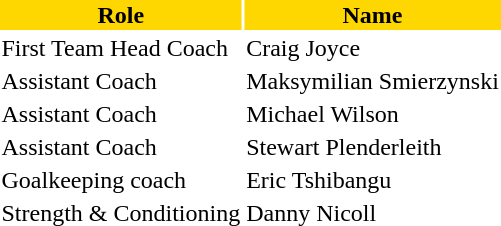<table class="toccolours">
<tr>
<th style="background:gold;">Role</th>
<th style="background:gold;">Name</th>
</tr>
<tr>
<td>First Team Head Coach</td>
<td> Craig Joyce</td>
</tr>
<tr>
<td>Assistant Coach</td>
<td> Maksymilian Smierzynski</td>
</tr>
<tr>
<td>Assistant Coach</td>
<td> Michael Wilson</td>
</tr>
<tr>
<td>Assistant Coach</td>
<td> Stewart Plenderleith</td>
</tr>
<tr>
<td>Goalkeeping coach</td>
<td> Eric Tshibangu</td>
</tr>
<tr>
<td>Strength & Conditioning</td>
<td> Danny Nicoll</td>
</tr>
</table>
